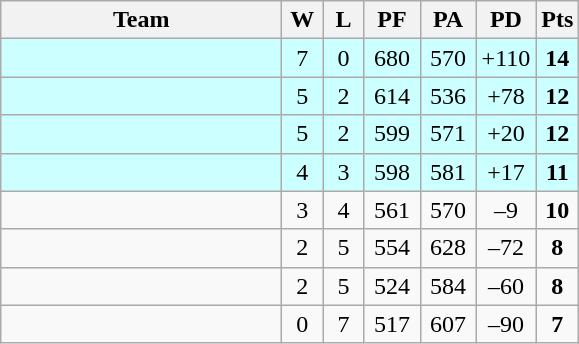<table class="wikitable" style="text-align:center;">
<tr>
<th width=180>Team</th>
<th width=20>W</th>
<th width=20>L</th>
<th width=30>PF</th>
<th width=30>PA</th>
<th width=30>PD</th>
<th width=20>Pts</th>
</tr>
<tr bgcolor="#CCFFFF">
<td align=left></td>
<td>7</td>
<td>0</td>
<td>680</td>
<td>570</td>
<td>+110</td>
<td><strong>14</strong></td>
</tr>
<tr bgcolor="#CCFFFF">
<td align=left></td>
<td>5</td>
<td>2</td>
<td>614</td>
<td>536</td>
<td>+78</td>
<td><strong>12</strong></td>
</tr>
<tr bgcolor="#CCFFFF">
<td align=left></td>
<td>5</td>
<td>2</td>
<td>599</td>
<td>571</td>
<td>+20</td>
<td><strong>12</strong></td>
</tr>
<tr bgcolor="#CCFFFF">
<td align=left></td>
<td>4</td>
<td>3</td>
<td>598</td>
<td>581</td>
<td>+17</td>
<td><strong>11</strong></td>
</tr>
<tr>
<td align=left></td>
<td>3</td>
<td>4</td>
<td>561</td>
<td>570</td>
<td>–9</td>
<td><strong>10</strong></td>
</tr>
<tr>
<td align=left></td>
<td>2</td>
<td>5</td>
<td>554</td>
<td>628</td>
<td>–72</td>
<td><strong>8</strong></td>
</tr>
<tr>
<td align=left></td>
<td>2</td>
<td>5</td>
<td>524</td>
<td>584</td>
<td>–60</td>
<td><strong>8</strong></td>
</tr>
<tr>
<td align=left></td>
<td>0</td>
<td>7</td>
<td>517</td>
<td>607</td>
<td>–90</td>
<td><strong>7</strong></td>
</tr>
</table>
